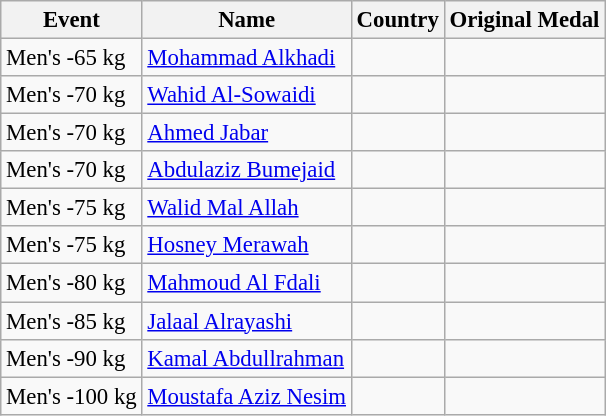<table class="wikitable sortable" border="1" style="font-size:95%">
<tr>
<th>Event</th>
<th>Name</th>
<th>Country</th>
<th>Original Medal</th>
</tr>
<tr>
<td>Men's -65 kg</td>
<td><a href='#'>Mohammad Alkhadi</a></td>
<td></td>
<td></td>
</tr>
<tr>
<td>Men's -70 kg</td>
<td><a href='#'>Wahid Al-Sowaidi</a></td>
<td></td>
<td></td>
</tr>
<tr>
<td>Men's -70 kg</td>
<td><a href='#'>Ahmed Jabar</a></td>
<td></td>
<td></td>
</tr>
<tr>
<td>Men's -70 kg</td>
<td><a href='#'>Abdulaziz Bumejaid</a></td>
<td></td>
<td></td>
</tr>
<tr>
<td>Men's -75 kg</td>
<td><a href='#'>Walid Mal Allah</a></td>
<td></td>
<td></td>
</tr>
<tr>
<td>Men's -75 kg</td>
<td><a href='#'>Hosney Merawah</a></td>
<td></td>
<td></td>
</tr>
<tr>
<td>Men's -80 kg</td>
<td><a href='#'>Mahmoud Al Fdali</a></td>
<td></td>
<td></td>
</tr>
<tr>
<td>Men's -85 kg</td>
<td><a href='#'>Jalaal Alrayashi</a></td>
<td></td>
<td></td>
</tr>
<tr>
<td>Men's -90 kg</td>
<td><a href='#'>Kamal Abdullrahman</a></td>
<td></td>
<td></td>
</tr>
<tr>
<td>Men's -100 kg</td>
<td><a href='#'>Moustafa Aziz Nesim</a></td>
<td></td>
<td></td>
</tr>
</table>
